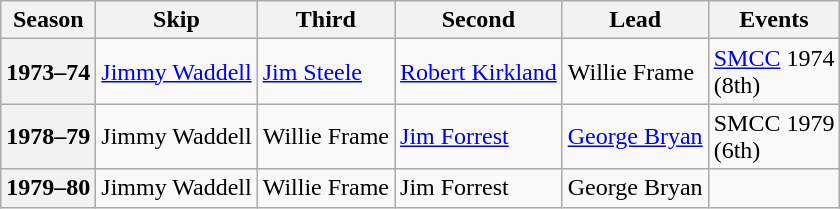<table class="wikitable">
<tr>
<th scope="col">Season</th>
<th scope="col">Skip</th>
<th scope="col">Third</th>
<th scope="col">Second</th>
<th scope="col">Lead</th>
<th scope="col">Events</th>
</tr>
<tr>
<th scope="row">1973–74</th>
<td><a href='#'>Jimmy Waddell</a></td>
<td><a href='#'>Jim Steele</a></td>
<td><a href='#'>Robert Kirkland</a></td>
<td>Willie Frame</td>
<td><a href='#'>SMCC</a> 1974 <br> (8th)</td>
</tr>
<tr>
<th scope="row">1978–79</th>
<td>Jimmy Waddell</td>
<td>Willie Frame</td>
<td><a href='#'>Jim Forrest</a></td>
<td><a href='#'>George Bryan</a></td>
<td>SMCC 1979 <br> (6th)</td>
</tr>
<tr>
<th scope="row">1979–80</th>
<td>Jimmy Waddell</td>
<td>Willie Frame</td>
<td>Jim Forrest</td>
<td>George Bryan</td>
<td> </td>
</tr>
</table>
